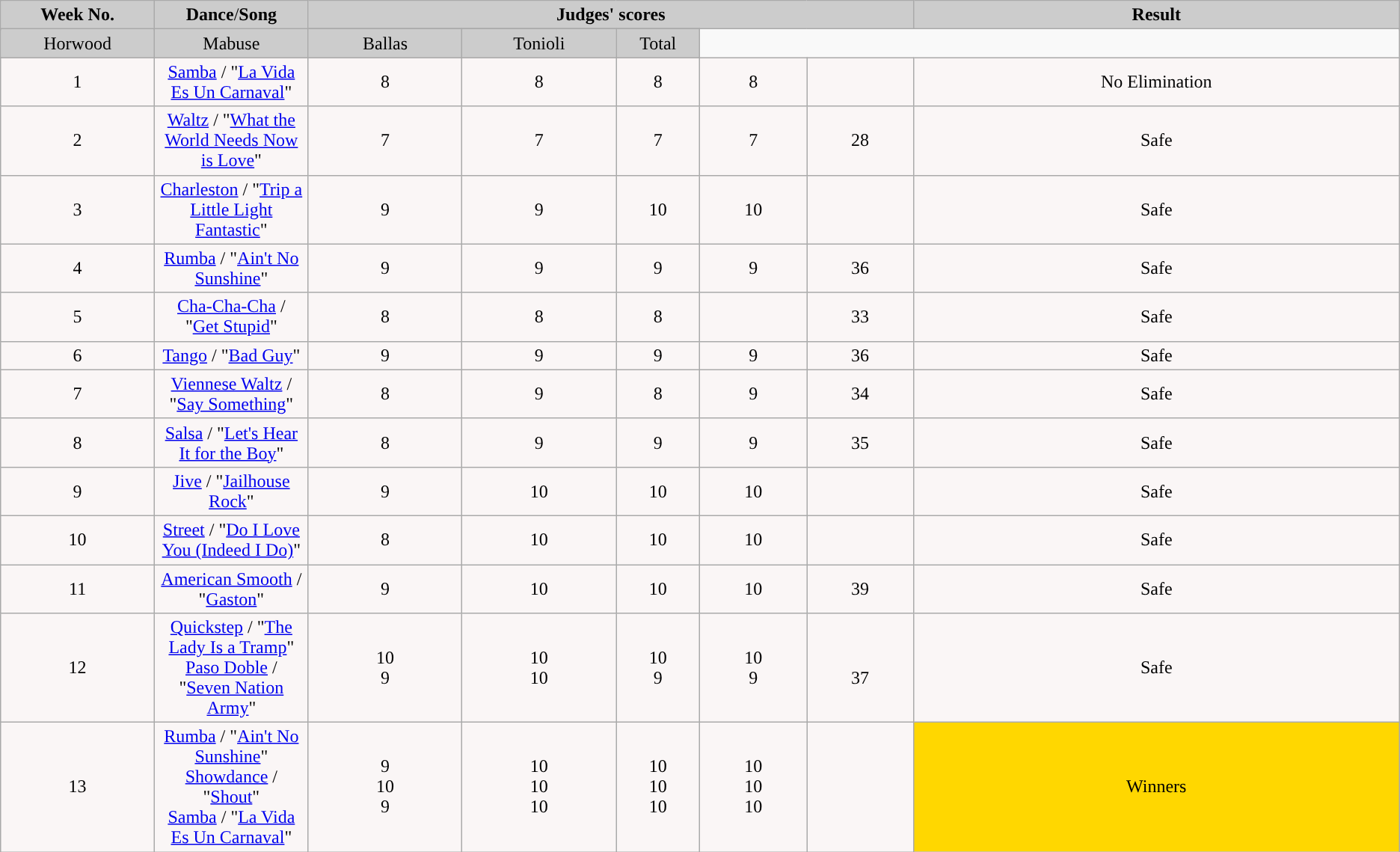<table class="wikitable" align="center">
<tr>
<td rowspan="2" bgcolor="CCCCCC" align="Center"><strong>Week No.</strong></td>
<td rowspan="2" bgcolor="CCCCCC" align="Center"><strong>Dance</strong>/<strong>Song</strong></td>
<td colspan="5" bgcolor="CCCCCC" align="Center"><strong>Judges' scores</strong></td>
<td rowspan="2" bgcolor="CCCCCC" align="Center"><strong>Result</strong></td>
</tr>
<tr>
</tr>
<tr>
<td bgcolor="CCCCCC" width="11%" align="center">Horwood</td>
<td bgcolor="CCCCCC" width="11%" align="center">Mabuse</td>
<td bgcolor="CCCCCC" width="11%" align="center">Ballas</td>
<td bgcolor="CCCCCC" width="11%" align="center">Tonioli</td>
<td bgcolor="CCCCCC" width="6%" align="center">Total</td>
</tr>
<tr>
</tr>
<tr>
<td align="center" bgcolor="FAF6F6">1</td>
<td align="center" bgcolor="FAF6F6"><a href='#'>Samba</a> / "<a href='#'>La Vida Es Un Carnaval</a>"</td>
<td align="center" bgcolor="FAF6F6">8</td>
<td align="center" bgcolor="FAF6F6">8</td>
<td align="center" bgcolor="FAF6F6">8</td>
<td align="center" bgcolor="FAF6F6">8</td>
<td align="center" bgcolor="FAF6F6"></td>
<td align="center" bgcolor="FAF6F6">No Elimination</td>
</tr>
<tr>
<td align="center" bgcolor="FAF6F6">2</td>
<td align="center" bgcolor="FAF6F6"><a href='#'>Waltz</a> / "<a href='#'>What the World Needs Now is Love</a>"</td>
<td align="center" bgcolor="FAF6F6">7</td>
<td align="center" bgcolor="FAF6F6">7</td>
<td align="center" bgcolor="FAF6F6">7</td>
<td align="center" bgcolor="FAF6F6">7</td>
<td align="center" bgcolor="FAF6F6">28</td>
<td align="center" Sade bgcolor="FAF6F6">Safe</td>
</tr>
<tr>
<td align="center" bgcolor="FAF6F6">3</td>
<td align="center" bgcolor="FAF6F6"><a href='#'>Charleston</a> / "<a href='#'>Trip a Little Light Fantastic</a>"</td>
<td align="center" bgcolor="FAF6F6">9</td>
<td align="center" bgcolor="FAF6F6">9</td>
<td align="center" bgcolor="FAF6F6">10</td>
<td align="center" bgcolor="FAF6F6">10</td>
<td align="center" bgcolor="FAF6F6"></td>
<td align="center" Sade bgcolor="FAF6F6">Safe</td>
</tr>
<tr>
<td align="center" bgcolor="FAF6F6">4</td>
<td align="center" bgcolor="FAF6F6"><a href='#'>Rumba</a> / "<a href='#'>Ain't No Sunshine</a>"</td>
<td align="center" bgcolor="FAF6F6">9</td>
<td align="center" bgcolor="FAF6F6">9</td>
<td align="center" bgcolor="FAF6F6">9</td>
<td align="center" bgcolor="FAF6F6">9</td>
<td align="center" bgcolor="FAF6F6">36</td>
<td align="center" Sade bgcolor="FAF6F6">Safe</td>
</tr>
<tr>
<td align="center" bgcolor="FAF6F6">5</td>
<td align="center" bgcolor="FAF6F6"><a href='#'>Cha-Cha-Cha</a> / "<a href='#'>Get Stupid</a>"</td>
<td align="center" bgcolor="FAF6F6">8</td>
<td align="center" bgcolor="FAF6F6">8</td>
<td align="center" bgcolor="FAF6F6">8</td>
<td align="center" bgcolor="FAF6F6"></td>
<td align="center" bgcolor="FAF6F6">33</td>
<td align="center" Sade bgcolor="FAF6F6">Safe</td>
</tr>
<tr>
<td align="center" bgcolor="FAF6F6">6</td>
<td align="center" bgcolor="FAF6F6"><a href='#'>Tango</a> / "<a href='#'>Bad Guy</a>"</td>
<td align="center" bgcolor="FAF6F6">9</td>
<td align="center" bgcolor="FAF6F6">9</td>
<td align="center" bgcolor="FAF6F6">9</td>
<td align="center" bgcolor="FAF6F6">9</td>
<td align="center" bgcolor="FAF6F6">36</td>
<td align="center" bgcolor="FAF6F6">Safe</td>
</tr>
<tr>
<td align="center" bgcolor="FAF6F6">7</td>
<td align="center" bgcolor="FAF6F6"><a href='#'>Viennese Waltz</a> / "<a href='#'>Say Something</a>"</td>
<td align="center" bgcolor="FAF6F6">8</td>
<td align="center" bgcolor="FAF6F6">9</td>
<td align="center" bgcolor="FAF6F6">8</td>
<td align="center" bgcolor="FAF6F6">9</td>
<td align="center" bgcolor="FAF6F6">34</td>
<td align="center" bgcolor="FAF6F6">Safe</td>
</tr>
<tr>
<td align="center" bgcolor="FAF6F6">8</td>
<td align="center" bgcolor="FAF6F6"><a href='#'>Salsa</a> / "<a href='#'>Let's Hear It for the Boy</a>"</td>
<td align="center" bgcolor="FAF6F6">8</td>
<td align="center" bgcolor="FAF6F6">9</td>
<td align="center" bgcolor="FAF6F6">9</td>
<td align="center" bgcolor="FAF6F6">9</td>
<td align="center" bgcolor="FAF6F6">35</td>
<td align="center" bgcolor="FAF6F6">Safe</td>
</tr>
<tr>
<td align="center" bgcolor="FAF6F6">9</td>
<td align="center" bgcolor="FAF6F6"><a href='#'>Jive</a> / "<a href='#'>Jailhouse Rock</a>"</td>
<td align="center" bgcolor="FAF6F6">9</td>
<td align="center" bgcolor="FAF6F6">10</td>
<td align="center" bgcolor="FAF6F6">10</td>
<td align="center" bgcolor="FAF6F6">10</td>
<td align="center" bgcolor="FAF6F6"></td>
<td align="center" bgcolor="FAF6F6">Safe</td>
</tr>
<tr>
<td align="center" bgcolor="FAF6F6">10</td>
<td align="center" bgcolor="FAF6F6"><a href='#'>Street</a> / "<a href='#'>Do I Love You (Indeed I Do)</a>"</td>
<td align="center" bgcolor="FAF6F6">8</td>
<td align="center" bgcolor="FAF6F6">10</td>
<td align="center" bgcolor="FAF6F6">10</td>
<td align="center" bgcolor="FAF6F6">10</td>
<td align="center" bgcolor="FAF6F6"></td>
<td align="center" bgcolor="FAF6F6">Safe</td>
</tr>
<tr>
<td align="center" bgcolor="FAF6F6">11</td>
<td align="center" bgcolor="FAF6F6"><a href='#'>American Smooth</a> / "<a href='#'>Gaston</a>"</td>
<td align="center" bgcolor="FAF6F6">9</td>
<td align="center" bgcolor="FAF6F6">10</td>
<td align="center" bgcolor="FAF6F6">10</td>
<td align="center" bgcolor="FAF6F6">10</td>
<td align="center" bgcolor="FAF6F6">39</td>
<td align="center" bgcolor="FAF6F6">Safe</td>
</tr>
<tr>
<td align="center" bgcolor="FAF6F6">12</td>
<td align="center" bgcolor="FAF6F6"><a href='#'>Quickstep</a> / "<a href='#'>The Lady Is a Tramp</a>"<br><a href='#'>Paso Doble</a> / "<a href='#'>Seven Nation Army</a>"</td>
<td align="center" bgcolor="FAF6F6">10<br>9</td>
<td align="center" bgcolor="FAF6F6">10<br>10</td>
<td align="center" bgcolor="FAF6F6">10<br>9</td>
<td align="center" bgcolor="FAF6F6">10<br>9</td>
<td align="center" bgcolor="FAF6F6"><br>37</td>
<td align="center" bgcolor="FAF6F6">Safe</td>
</tr>
<tr>
<td align="center" bgcolor="FAF6F6">13</td>
<td align="center" bgcolor="FAF6F6"><a href='#'>Rumba</a> / "<a href='#'>Ain't No Sunshine</a>" <br> <a href='#'>Showdance</a> / "<a href='#'>Shout</a>" <br> <a href='#'>Samba</a> / "<a href='#'>La Vida Es Un Carnaval</a>"</td>
<td align="center" bgcolor="FAF6F6">9<br>10<br>9</td>
<td align="center" bgcolor="FAF6F6">10<br>10<br>10</td>
<td align="center" bgcolor="FAF6F6">10<br>10<br>10</td>
<td align="center" bgcolor="FAF6F6">10<br>10<br>10</td>
<td align="center" bgcolor="FAF6F6"><br><br></td>
<td style="text-align:center; background:gold;">Winners</td>
</tr>
</table>
